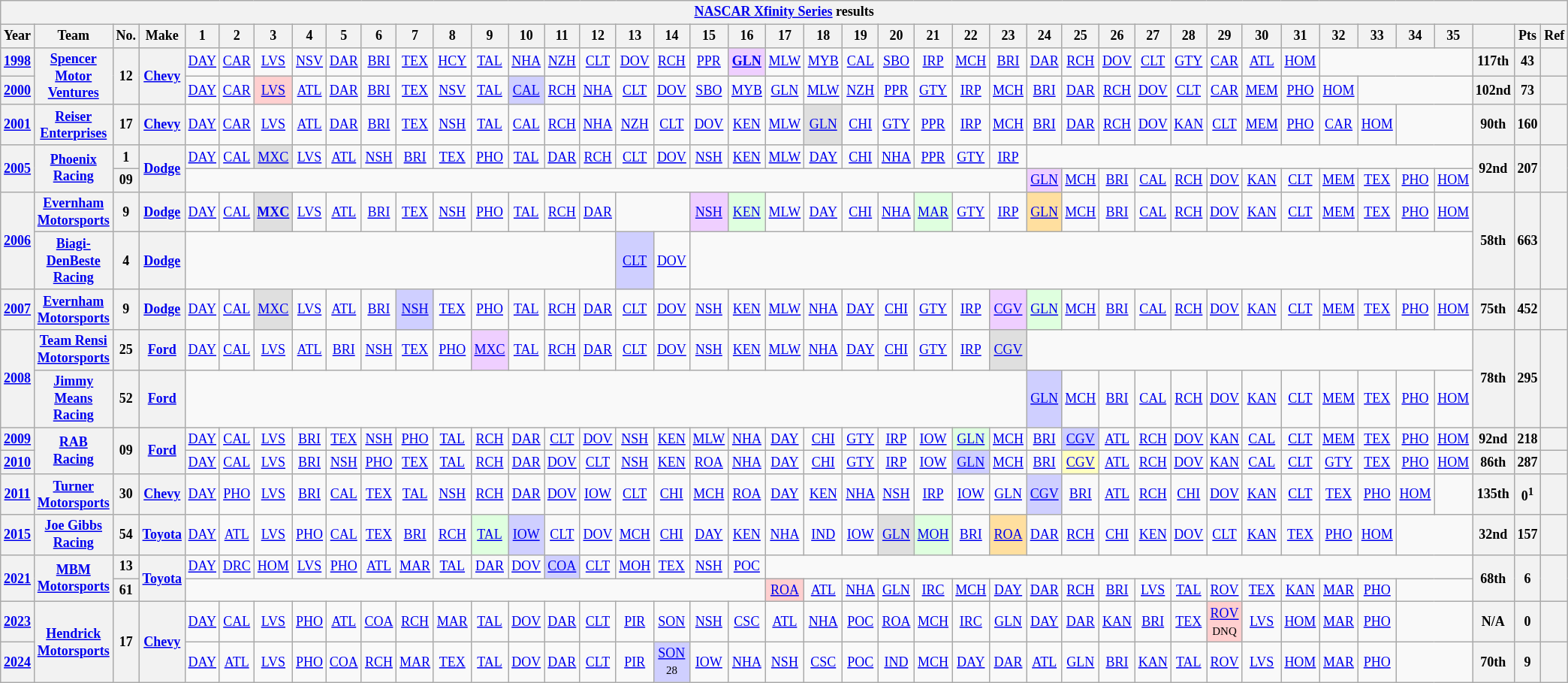<table class="wikitable" style="text-align:center; font-size:75%">
<tr>
<th colspan=42><a href='#'>NASCAR Xfinity Series</a> results</th>
</tr>
<tr>
<th>Year</th>
<th>Team</th>
<th>No.</th>
<th>Make</th>
<th>1</th>
<th>2</th>
<th>3</th>
<th>4</th>
<th>5</th>
<th>6</th>
<th>7</th>
<th>8</th>
<th>9</th>
<th>10</th>
<th>11</th>
<th>12</th>
<th>13</th>
<th>14</th>
<th>15</th>
<th>16</th>
<th>17</th>
<th>18</th>
<th>19</th>
<th>20</th>
<th>21</th>
<th>22</th>
<th>23</th>
<th>24</th>
<th>25</th>
<th>26</th>
<th>27</th>
<th>28</th>
<th>29</th>
<th>30</th>
<th>31</th>
<th>32</th>
<th>33</th>
<th>34</th>
<th>35</th>
<th></th>
<th>Pts</th>
<th>Ref</th>
</tr>
<tr>
<th><a href='#'>1998</a></th>
<th rowspan=2><a href='#'>Spencer Motor Ventures</a></th>
<th rowspan=2>12</th>
<th rowspan=2><a href='#'>Chevy</a></th>
<td><a href='#'>DAY</a></td>
<td><a href='#'>CAR</a></td>
<td><a href='#'>LVS</a></td>
<td><a href='#'>NSV</a></td>
<td><a href='#'>DAR</a></td>
<td><a href='#'>BRI</a></td>
<td><a href='#'>TEX</a></td>
<td><a href='#'>HCY</a></td>
<td><a href='#'>TAL</a></td>
<td><a href='#'>NHA</a></td>
<td><a href='#'>NZH</a></td>
<td><a href='#'>CLT</a></td>
<td><a href='#'>DOV</a></td>
<td><a href='#'>RCH</a></td>
<td><a href='#'>PPR</a></td>
<td style="background:#EFCFFF;"><strong><a href='#'>GLN</a></strong><br></td>
<td><a href='#'>MLW</a></td>
<td><a href='#'>MYB</a></td>
<td><a href='#'>CAL</a></td>
<td><a href='#'>SBO</a></td>
<td><a href='#'>IRP</a></td>
<td><a href='#'>MCH</a></td>
<td><a href='#'>BRI</a></td>
<td><a href='#'>DAR</a></td>
<td><a href='#'>RCH</a></td>
<td><a href='#'>DOV</a></td>
<td><a href='#'>CLT</a></td>
<td><a href='#'>GTY</a></td>
<td><a href='#'>CAR</a></td>
<td><a href='#'>ATL</a></td>
<td><a href='#'>HOM</a></td>
<td colspan=4></td>
<th>117th</th>
<th>43</th>
<th></th>
</tr>
<tr>
<th><a href='#'>2000</a></th>
<td><a href='#'>DAY</a></td>
<td><a href='#'>CAR</a></td>
<td style="background:#FFCFCF;"><a href='#'>LVS</a><br></td>
<td><a href='#'>ATL</a></td>
<td><a href='#'>DAR</a></td>
<td><a href='#'>BRI</a></td>
<td><a href='#'>TEX</a></td>
<td><a href='#'>NSV</a></td>
<td><a href='#'>TAL</a></td>
<td style="background:#CFCFFF;"><a href='#'>CAL</a><br></td>
<td><a href='#'>RCH</a></td>
<td><a href='#'>NHA</a></td>
<td><a href='#'>CLT</a></td>
<td><a href='#'>DOV</a></td>
<td><a href='#'>SBO</a></td>
<td><a href='#'>MYB</a></td>
<td><a href='#'>GLN</a></td>
<td><a href='#'>MLW</a></td>
<td><a href='#'>NZH</a></td>
<td><a href='#'>PPR</a></td>
<td><a href='#'>GTY</a></td>
<td><a href='#'>IRP</a></td>
<td><a href='#'>MCH</a></td>
<td><a href='#'>BRI</a></td>
<td><a href='#'>DAR</a></td>
<td><a href='#'>RCH</a></td>
<td><a href='#'>DOV</a></td>
<td><a href='#'>CLT</a></td>
<td><a href='#'>CAR</a></td>
<td><a href='#'>MEM</a></td>
<td><a href='#'>PHO</a></td>
<td><a href='#'>HOM</a></td>
<td colspan=3></td>
<th>102nd</th>
<th>73</th>
<th></th>
</tr>
<tr>
<th><a href='#'>2001</a></th>
<th><a href='#'>Reiser Enterprises</a></th>
<th>17</th>
<th><a href='#'>Chevy</a></th>
<td><a href='#'>DAY</a></td>
<td><a href='#'>CAR</a></td>
<td><a href='#'>LVS</a></td>
<td><a href='#'>ATL</a></td>
<td><a href='#'>DAR</a></td>
<td><a href='#'>BRI</a></td>
<td><a href='#'>TEX</a></td>
<td><a href='#'>NSH</a></td>
<td><a href='#'>TAL</a></td>
<td><a href='#'>CAL</a></td>
<td><a href='#'>RCH</a></td>
<td><a href='#'>NHA</a></td>
<td><a href='#'>NZH</a></td>
<td><a href='#'>CLT</a></td>
<td><a href='#'>DOV</a></td>
<td><a href='#'>KEN</a></td>
<td><a href='#'>MLW</a></td>
<td style="background:#DFDFDF;"><a href='#'>GLN</a><br></td>
<td><a href='#'>CHI</a></td>
<td><a href='#'>GTY</a></td>
<td><a href='#'>PPR</a></td>
<td><a href='#'>IRP</a></td>
<td><a href='#'>MCH</a></td>
<td><a href='#'>BRI</a></td>
<td><a href='#'>DAR</a></td>
<td><a href='#'>RCH</a></td>
<td><a href='#'>DOV</a></td>
<td><a href='#'>KAN</a></td>
<td><a href='#'>CLT</a></td>
<td><a href='#'>MEM</a></td>
<td><a href='#'>PHO</a></td>
<td><a href='#'>CAR</a></td>
<td><a href='#'>HOM</a></td>
<td colspan=2></td>
<th>90th</th>
<th>160</th>
<th></th>
</tr>
<tr>
<th rowspan=2><a href='#'>2005</a></th>
<th rowspan=2><a href='#'>Phoenix Racing</a></th>
<th>1</th>
<th rowspan=2><a href='#'>Dodge</a></th>
<td><a href='#'>DAY</a></td>
<td><a href='#'>CAL</a></td>
<td style="background:#DFDFDF;"><a href='#'>MXC</a><br></td>
<td><a href='#'>LVS</a></td>
<td><a href='#'>ATL</a></td>
<td><a href='#'>NSH</a></td>
<td><a href='#'>BRI</a></td>
<td><a href='#'>TEX</a></td>
<td><a href='#'>PHO</a></td>
<td><a href='#'>TAL</a></td>
<td><a href='#'>DAR</a></td>
<td><a href='#'>RCH</a></td>
<td><a href='#'>CLT</a></td>
<td><a href='#'>DOV</a></td>
<td><a href='#'>NSH</a></td>
<td><a href='#'>KEN</a></td>
<td><a href='#'>MLW</a></td>
<td><a href='#'>DAY</a></td>
<td><a href='#'>CHI</a></td>
<td><a href='#'>NHA</a></td>
<td><a href='#'>PPR</a></td>
<td><a href='#'>GTY</a></td>
<td><a href='#'>IRP</a></td>
<td colspan=12></td>
<th rowspan=2>92nd</th>
<th rowspan=2>207</th>
<th rowspan=2></th>
</tr>
<tr>
<th>09</th>
<td colspan=23></td>
<td style="background:#EFCFFF;"><a href='#'>GLN</a><br></td>
<td><a href='#'>MCH</a></td>
<td><a href='#'>BRI</a></td>
<td><a href='#'>CAL</a></td>
<td><a href='#'>RCH</a></td>
<td><a href='#'>DOV</a></td>
<td><a href='#'>KAN</a></td>
<td><a href='#'>CLT</a></td>
<td><a href='#'>MEM</a></td>
<td><a href='#'>TEX</a></td>
<td><a href='#'>PHO</a></td>
<td><a href='#'>HOM</a></td>
</tr>
<tr>
<th rowspan=2><a href='#'>2006</a></th>
<th><a href='#'>Evernham Motorsports</a></th>
<th>9</th>
<th><a href='#'>Dodge</a></th>
<td><a href='#'>DAY</a></td>
<td><a href='#'>CAL</a></td>
<td style="background:#DFDFDF;"><strong><a href='#'>MXC</a></strong><br></td>
<td><a href='#'>LVS</a></td>
<td><a href='#'>ATL</a></td>
<td><a href='#'>BRI</a></td>
<td><a href='#'>TEX</a></td>
<td><a href='#'>NSH</a></td>
<td><a href='#'>PHO</a></td>
<td><a href='#'>TAL</a></td>
<td><a href='#'>RCH</a></td>
<td><a href='#'>DAR</a></td>
<td colspan=2></td>
<td style="background:#EFCFFF;"><a href='#'>NSH</a><br></td>
<td style="background:#DFFFDF;"><a href='#'>KEN</a><br></td>
<td><a href='#'>MLW</a></td>
<td><a href='#'>DAY</a></td>
<td><a href='#'>CHI</a></td>
<td><a href='#'>NHA</a></td>
<td style="background:#DFFFDF;"><a href='#'>MAR</a><br></td>
<td><a href='#'>GTY</a></td>
<td><a href='#'>IRP</a></td>
<td style="background:#FFDF9F;"><a href='#'>GLN</a><br></td>
<td><a href='#'>MCH</a></td>
<td><a href='#'>BRI</a></td>
<td><a href='#'>CAL</a></td>
<td><a href='#'>RCH</a></td>
<td><a href='#'>DOV</a></td>
<td><a href='#'>KAN</a></td>
<td><a href='#'>CLT</a></td>
<td><a href='#'>MEM</a></td>
<td><a href='#'>TEX</a></td>
<td><a href='#'>PHO</a></td>
<td><a href='#'>HOM</a></td>
<th rowspan=2>58th</th>
<th rowspan=2>663</th>
<th rowspan=2></th>
</tr>
<tr>
<th><a href='#'>Biagi-DenBeste Racing</a></th>
<th>4</th>
<th><a href='#'>Dodge</a></th>
<td colspan=12></td>
<td style="background:#CFCFFF;"><a href='#'>CLT</a><br></td>
<td><a href='#'>DOV</a></td>
<td colspan=21></td>
</tr>
<tr>
<th><a href='#'>2007</a></th>
<th><a href='#'>Evernham Motorsports</a></th>
<th>9</th>
<th><a href='#'>Dodge</a></th>
<td><a href='#'>DAY</a></td>
<td><a href='#'>CAL</a></td>
<td style="background:#DFDFDF;"><a href='#'>MXC</a><br></td>
<td><a href='#'>LVS</a></td>
<td><a href='#'>ATL</a></td>
<td><a href='#'>BRI</a></td>
<td style="background:#CFCFFF;"><a href='#'>NSH</a><br></td>
<td><a href='#'>TEX</a></td>
<td><a href='#'>PHO</a></td>
<td><a href='#'>TAL</a></td>
<td><a href='#'>RCH</a></td>
<td><a href='#'>DAR</a></td>
<td><a href='#'>CLT</a></td>
<td><a href='#'>DOV</a></td>
<td><a href='#'>NSH</a></td>
<td><a href='#'>KEN</a></td>
<td><a href='#'>MLW</a></td>
<td><a href='#'>NHA</a></td>
<td><a href='#'>DAY</a></td>
<td><a href='#'>CHI</a></td>
<td><a href='#'>GTY</a></td>
<td><a href='#'>IRP</a></td>
<td style="background:#EFCFFF;"><a href='#'>CGV</a><br></td>
<td style="background:#DFFFDF;"><a href='#'>GLN</a><br></td>
<td><a href='#'>MCH</a></td>
<td><a href='#'>BRI</a></td>
<td><a href='#'>CAL</a></td>
<td><a href='#'>RCH</a></td>
<td><a href='#'>DOV</a></td>
<td><a href='#'>KAN</a></td>
<td><a href='#'>CLT</a></td>
<td><a href='#'>MEM</a></td>
<td><a href='#'>TEX</a></td>
<td><a href='#'>PHO</a></td>
<td><a href='#'>HOM</a></td>
<th>75th</th>
<th>452</th>
<th></th>
</tr>
<tr>
<th rowspan=2><a href='#'>2008</a></th>
<th><a href='#'>Team Rensi Motorsports</a></th>
<th>25</th>
<th><a href='#'>Ford</a></th>
<td><a href='#'>DAY</a></td>
<td><a href='#'>CAL</a></td>
<td><a href='#'>LVS</a></td>
<td><a href='#'>ATL</a></td>
<td><a href='#'>BRI</a></td>
<td><a href='#'>NSH</a></td>
<td><a href='#'>TEX</a></td>
<td><a href='#'>PHO</a></td>
<td style="background:#EFCFFF;"><a href='#'>MXC</a><br></td>
<td><a href='#'>TAL</a></td>
<td><a href='#'>RCH</a></td>
<td><a href='#'>DAR</a></td>
<td><a href='#'>CLT</a></td>
<td><a href='#'>DOV</a></td>
<td><a href='#'>NSH</a></td>
<td><a href='#'>KEN</a></td>
<td><a href='#'>MLW</a></td>
<td><a href='#'>NHA</a></td>
<td><a href='#'>DAY</a></td>
<td><a href='#'>CHI</a></td>
<td><a href='#'>GTY</a></td>
<td><a href='#'>IRP</a></td>
<td style="background:#DFDFDF;"><a href='#'>CGV</a><br></td>
<td colspan=12></td>
<th rowspan=2>78th</th>
<th rowspan=2>295</th>
<th rowspan=2></th>
</tr>
<tr>
<th><a href='#'>Jimmy Means Racing</a></th>
<th>52</th>
<th><a href='#'>Ford</a></th>
<td colspan=23></td>
<td style="background:#CFCFFF;"><a href='#'>GLN</a><br></td>
<td><a href='#'>MCH</a></td>
<td><a href='#'>BRI</a></td>
<td><a href='#'>CAL</a></td>
<td><a href='#'>RCH</a></td>
<td><a href='#'>DOV</a></td>
<td><a href='#'>KAN</a></td>
<td><a href='#'>CLT</a></td>
<td><a href='#'>MEM</a></td>
<td><a href='#'>TEX</a></td>
<td><a href='#'>PHO</a></td>
<td><a href='#'>HOM</a></td>
</tr>
<tr>
<th><a href='#'>2009</a></th>
<th rowspan=2><a href='#'>RAB Racing</a></th>
<th rowspan=2>09</th>
<th rowspan=2><a href='#'>Ford</a></th>
<td><a href='#'>DAY</a></td>
<td><a href='#'>CAL</a></td>
<td><a href='#'>LVS</a></td>
<td><a href='#'>BRI</a></td>
<td><a href='#'>TEX</a></td>
<td><a href='#'>NSH</a></td>
<td><a href='#'>PHO</a></td>
<td><a href='#'>TAL</a></td>
<td><a href='#'>RCH</a></td>
<td><a href='#'>DAR</a></td>
<td><a href='#'>CLT</a></td>
<td><a href='#'>DOV</a></td>
<td><a href='#'>NSH</a></td>
<td><a href='#'>KEN</a></td>
<td><a href='#'>MLW</a></td>
<td><a href='#'>NHA</a></td>
<td><a href='#'>DAY</a></td>
<td><a href='#'>CHI</a></td>
<td><a href='#'>GTY</a></td>
<td><a href='#'>IRP</a></td>
<td><a href='#'>IOW</a></td>
<td style="background:#DFFFDF;"><a href='#'>GLN</a><br></td>
<td><a href='#'>MCH</a></td>
<td><a href='#'>BRI</a></td>
<td style="background:#CFCFFF;"><a href='#'>CGV</a><br></td>
<td><a href='#'>ATL</a></td>
<td><a href='#'>RCH</a></td>
<td><a href='#'>DOV</a></td>
<td><a href='#'>KAN</a></td>
<td><a href='#'>CAL</a></td>
<td><a href='#'>CLT</a></td>
<td><a href='#'>MEM</a></td>
<td><a href='#'>TEX</a></td>
<td><a href='#'>PHO</a></td>
<td><a href='#'>HOM</a></td>
<th>92nd</th>
<th>218</th>
<th></th>
</tr>
<tr>
<th><a href='#'>2010</a></th>
<td><a href='#'>DAY</a></td>
<td><a href='#'>CAL</a></td>
<td><a href='#'>LVS</a></td>
<td><a href='#'>BRI</a></td>
<td><a href='#'>NSH</a></td>
<td><a href='#'>PHO</a></td>
<td><a href='#'>TEX</a></td>
<td><a href='#'>TAL</a></td>
<td><a href='#'>RCH</a></td>
<td><a href='#'>DAR</a></td>
<td><a href='#'>DOV</a></td>
<td><a href='#'>CLT</a></td>
<td><a href='#'>NSH</a></td>
<td><a href='#'>KEN</a></td>
<td><a href='#'>ROA</a></td>
<td><a href='#'>NHA</a></td>
<td><a href='#'>DAY</a></td>
<td><a href='#'>CHI</a></td>
<td><a href='#'>GTY</a></td>
<td><a href='#'>IRP</a></td>
<td><a href='#'>IOW</a></td>
<td style="background:#CFCFFF;"><a href='#'>GLN</a><br></td>
<td><a href='#'>MCH</a></td>
<td><a href='#'>BRI</a></td>
<td style="background:#FFFFBF;"><a href='#'>CGV</a><br></td>
<td><a href='#'>ATL</a></td>
<td><a href='#'>RCH</a></td>
<td><a href='#'>DOV</a></td>
<td><a href='#'>KAN</a></td>
<td><a href='#'>CAL</a></td>
<td><a href='#'>CLT</a></td>
<td><a href='#'>GTY</a></td>
<td><a href='#'>TEX</a></td>
<td><a href='#'>PHO</a></td>
<td><a href='#'>HOM</a></td>
<th>86th</th>
<th>287</th>
<th></th>
</tr>
<tr>
<th><a href='#'>2011</a></th>
<th><a href='#'>Turner Motorsports</a></th>
<th>30</th>
<th><a href='#'>Chevy</a></th>
<td><a href='#'>DAY</a></td>
<td><a href='#'>PHO</a></td>
<td><a href='#'>LVS</a></td>
<td><a href='#'>BRI</a></td>
<td><a href='#'>CAL</a></td>
<td><a href='#'>TEX</a></td>
<td><a href='#'>TAL</a></td>
<td><a href='#'>NSH</a></td>
<td><a href='#'>RCH</a></td>
<td><a href='#'>DAR</a></td>
<td><a href='#'>DOV</a></td>
<td><a href='#'>IOW</a></td>
<td><a href='#'>CLT</a></td>
<td><a href='#'>CHI</a></td>
<td><a href='#'>MCH</a></td>
<td><a href='#'>ROA</a></td>
<td><a href='#'>DAY</a></td>
<td><a href='#'>KEN</a></td>
<td><a href='#'>NHA</a></td>
<td><a href='#'>NSH</a></td>
<td><a href='#'>IRP</a></td>
<td><a href='#'>IOW</a></td>
<td><a href='#'>GLN</a></td>
<td style="background:#CFCFFF;"><a href='#'>CGV</a><br></td>
<td><a href='#'>BRI</a></td>
<td><a href='#'>ATL</a></td>
<td><a href='#'>RCH</a></td>
<td><a href='#'>CHI</a></td>
<td><a href='#'>DOV</a></td>
<td><a href='#'>KAN</a></td>
<td><a href='#'>CLT</a></td>
<td><a href='#'>TEX</a></td>
<td><a href='#'>PHO</a></td>
<td><a href='#'>HOM</a></td>
<td></td>
<th>135th</th>
<th>0<sup>1</sup></th>
<th></th>
</tr>
<tr>
<th><a href='#'>2015</a></th>
<th><a href='#'>Joe Gibbs Racing</a></th>
<th>54</th>
<th><a href='#'>Toyota</a></th>
<td><a href='#'>DAY</a></td>
<td><a href='#'>ATL</a></td>
<td><a href='#'>LVS</a></td>
<td><a href='#'>PHO</a></td>
<td><a href='#'>CAL</a></td>
<td><a href='#'>TEX</a></td>
<td><a href='#'>BRI</a></td>
<td><a href='#'>RCH</a></td>
<td style="background:#DFFFDF;"><a href='#'>TAL</a><br></td>
<td style="background:#CFCFFF;"><a href='#'>IOW</a><br></td>
<td><a href='#'>CLT</a></td>
<td><a href='#'>DOV</a></td>
<td><a href='#'>MCH</a></td>
<td><a href='#'>CHI</a></td>
<td><a href='#'>DAY</a></td>
<td><a href='#'>KEN</a></td>
<td><a href='#'>NHA</a></td>
<td><a href='#'>IND</a></td>
<td><a href='#'>IOW</a></td>
<td style="background:#DFDFDF;"><a href='#'>GLN</a><br></td>
<td style="background:#DFFFDF;"><a href='#'>MOH</a><br></td>
<td><a href='#'>BRI</a></td>
<td style="background:#FFDF9F;"><a href='#'>ROA</a><br></td>
<td><a href='#'>DAR</a></td>
<td><a href='#'>RCH</a></td>
<td><a href='#'>CHI</a></td>
<td><a href='#'>KEN</a></td>
<td><a href='#'>DOV</a></td>
<td><a href='#'>CLT</a></td>
<td><a href='#'>KAN</a></td>
<td><a href='#'>TEX</a></td>
<td><a href='#'>PHO</a></td>
<td><a href='#'>HOM</a></td>
<td colspan=2></td>
<th>32nd</th>
<th>157</th>
<th></th>
</tr>
<tr>
<th rowspan=2><a href='#'>2021</a></th>
<th rowspan=2><a href='#'>MBM Motorsports</a></th>
<th>13</th>
<th rowspan=2><a href='#'>Toyota</a></th>
<td><a href='#'>DAY</a></td>
<td><a href='#'>DRC</a></td>
<td><a href='#'>HOM</a></td>
<td><a href='#'>LVS</a></td>
<td><a href='#'>PHO</a></td>
<td><a href='#'>ATL</a></td>
<td><a href='#'>MAR</a></td>
<td><a href='#'>TAL</a></td>
<td><a href='#'>DAR</a></td>
<td><a href='#'>DOV</a></td>
<td style="background:#CFCFFF;"><a href='#'>COA</a><br></td>
<td><a href='#'>CLT</a></td>
<td><a href='#'>MOH</a></td>
<td><a href='#'>TEX</a></td>
<td><a href='#'>NSH</a></td>
<td><a href='#'>POC</a></td>
<td colspan=19></td>
<th rowspan=2>68th</th>
<th rowspan=2>6</th>
<th rowspan=2></th>
</tr>
<tr>
<th>61</th>
<td colspan=16></td>
<td style="background:#FFCFCF;"><a href='#'>ROA</a><br></td>
<td><a href='#'>ATL</a></td>
<td><a href='#'>NHA</a></td>
<td><a href='#'>GLN</a></td>
<td><a href='#'>IRC</a></td>
<td><a href='#'>MCH</a></td>
<td><a href='#'>DAY</a></td>
<td><a href='#'>DAR</a></td>
<td><a href='#'>RCH</a></td>
<td><a href='#'>BRI</a></td>
<td><a href='#'>LVS</a></td>
<td><a href='#'>TAL</a></td>
<td><a href='#'>ROV</a></td>
<td><a href='#'>TEX</a></td>
<td><a href='#'>KAN</a></td>
<td><a href='#'>MAR</a></td>
<td><a href='#'>PHO</a></td>
<td colspan=2></td>
</tr>
<tr>
<th><a href='#'>2023</a></th>
<th rowspan=2><a href='#'>Hendrick Motorsports</a></th>
<th rowspan=2>17</th>
<th rowspan=2><a href='#'>Chevy</a></th>
<td><a href='#'>DAY</a></td>
<td><a href='#'>CAL</a></td>
<td><a href='#'>LVS</a></td>
<td><a href='#'>PHO</a></td>
<td><a href='#'>ATL</a></td>
<td><a href='#'>COA</a></td>
<td><a href='#'>RCH</a></td>
<td><a href='#'>MAR</a></td>
<td><a href='#'>TAL</a></td>
<td><a href='#'>DOV</a></td>
<td><a href='#'>DAR</a></td>
<td><a href='#'>CLT</a></td>
<td><a href='#'>PIR</a></td>
<td><a href='#'>SON</a></td>
<td><a href='#'>NSH</a></td>
<td><a href='#'>CSC</a></td>
<td><a href='#'>ATL</a></td>
<td><a href='#'>NHA</a></td>
<td><a href='#'>POC</a></td>
<td><a href='#'>ROA</a></td>
<td><a href='#'>MCH</a></td>
<td><a href='#'>IRC</a></td>
<td><a href='#'>GLN</a></td>
<td><a href='#'>DAY</a></td>
<td><a href='#'>DAR</a></td>
<td><a href='#'>KAN</a></td>
<td><a href='#'>BRI</a></td>
<td><a href='#'>TEX</a></td>
<td style="background:#FFCFCF;"><a href='#'>ROV</a><br><small>DNQ</small></td>
<td><a href='#'>LVS</a></td>
<td><a href='#'>HOM</a></td>
<td><a href='#'>MAR</a></td>
<td><a href='#'>PHO</a></td>
<td colspan=2></td>
<th>N/A</th>
<th>0</th>
<th></th>
</tr>
<tr>
<th><a href='#'>2024</a></th>
<td><a href='#'>DAY</a></td>
<td><a href='#'>ATL</a></td>
<td><a href='#'>LVS</a></td>
<td><a href='#'>PHO</a></td>
<td><a href='#'>COA</a></td>
<td><a href='#'>RCH</a></td>
<td><a href='#'>MAR</a></td>
<td><a href='#'>TEX</a></td>
<td><a href='#'>TAL</a></td>
<td><a href='#'>DOV</a></td>
<td><a href='#'>DAR</a></td>
<td><a href='#'>CLT</a></td>
<td><a href='#'>PIR</a></td>
<td style="background:#CFCFFF;"><a href='#'>SON</a><br><small>28</small></td>
<td><a href='#'>IOW</a></td>
<td><a href='#'>NHA</a></td>
<td><a href='#'>NSH</a></td>
<td><a href='#'>CSC</a></td>
<td><a href='#'>POC</a></td>
<td><a href='#'>IND</a></td>
<td><a href='#'>MCH</a></td>
<td><a href='#'>DAY</a></td>
<td><a href='#'>DAR</a></td>
<td><a href='#'>ATL</a></td>
<td><a href='#'>GLN</a></td>
<td><a href='#'>BRI</a></td>
<td><a href='#'>KAN</a></td>
<td><a href='#'>TAL</a></td>
<td><a href='#'>ROV</a></td>
<td><a href='#'>LVS</a></td>
<td><a href='#'>HOM</a></td>
<td><a href='#'>MAR</a></td>
<td><a href='#'>PHO</a></td>
<td colspan=2></td>
<th>70th</th>
<th>9</th>
<th></th>
</tr>
</table>
